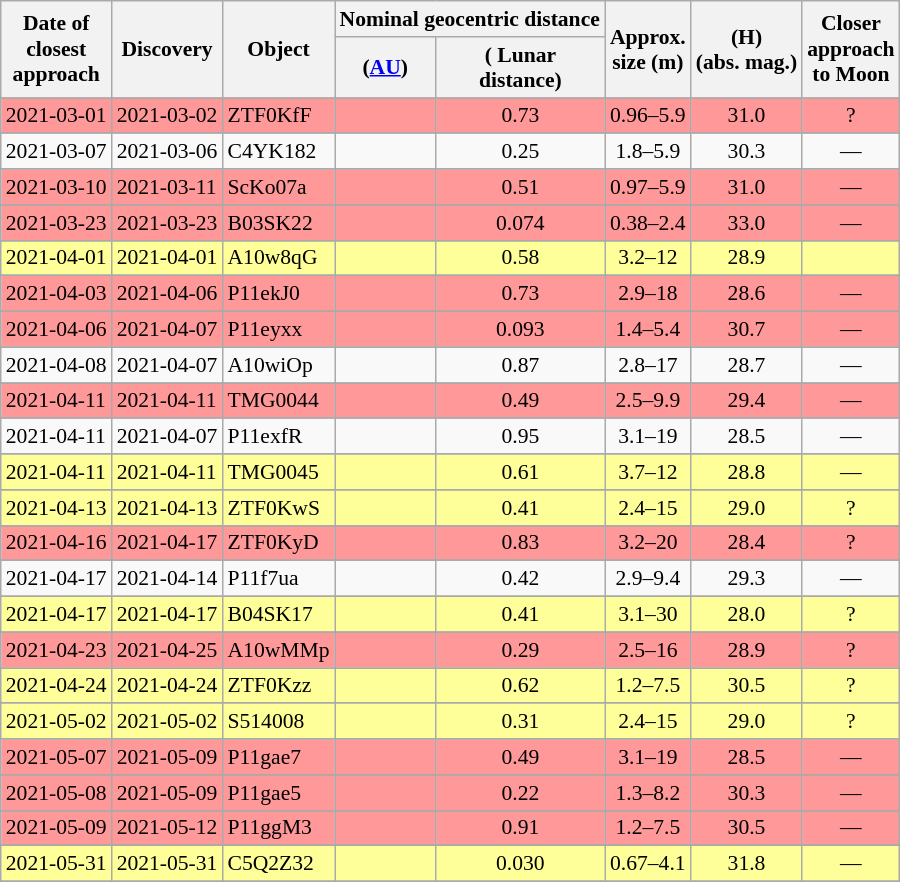<table class="wikitable sortable" style="font-size: 0.9em;">
<tr>
<th rowspan=2>Date of<br>closest<br>approach</th>
<th rowspan=2>Discovery</th>
<th rowspan=2>Object</th>
<th colspan=2>Nominal geocentric distance</th>
<th rowspan=2 data-sort-type="number">Approx.<br>size (m)</th>
<th rowspan=2>(H)<br>(abs. mag.)</th>
<th rowspan=2>Closer<br>approach<br>to Moon<br></th>
</tr>
<tr>
<th data-sort-type="number">(<a href='#'>AU</a>)</th>
<th data-sort-type="number">( Lunar<br>distance)<br></th>
</tr>
<tr>
</tr>
<tr bgcolor="#ff9999">
<td>2021-03-01</td>
<td>2021-03-02</td>
<td>ZTF0KfF</td>
<td></td>
<td align=center>0.73</td>
<td align=center>0.96–5.9</td>
<td align=center>31.0</td>
<td align=center>?</td>
</tr>
<tr>
</tr>
<tr>
<td>2021-03-07</td>
<td>2021-03-06</td>
<td>C4YK182</td>
<td></td>
<td align=center>0.25</td>
<td align=center>1.8–5.9</td>
<td align=center>30.3</td>
<td align=center>—</td>
</tr>
<tr>
</tr>
<tr bgcolor="#ff9999">
<td>2021-03-10</td>
<td>2021-03-11</td>
<td>ScKo07a</td>
<td></td>
<td align=center>0.51</td>
<td align=center>0.97–5.9</td>
<td align=center>31.0</td>
<td align=center>—</td>
</tr>
<tr>
</tr>
<tr bgcolor="#ff9999">
<td>2021-03-23</td>
<td>2021-03-23</td>
<td>B03SK22</td>
<td></td>
<td align=center>0.074</td>
<td align=center>0.38–2.4</td>
<td align=center>33.0</td>
<td align=center>—</td>
</tr>
<tr>
</tr>
<tr bgcolor="#ffff99">
<td>2021-04-01</td>
<td>2021-04-01</td>
<td>A10w8qG</td>
<td></td>
<td align=center>0.58</td>
<td align=center>3.2–12</td>
<td align=center>28.9</td>
<td align=center></td>
</tr>
<tr>
</tr>
<tr bgcolor="#ff9999">
<td>2021-04-03</td>
<td>2021-04-06</td>
<td>P11ekJ0</td>
<td></td>
<td align=center>0.73</td>
<td align=center>2.9–18</td>
<td align=center>28.6</td>
<td align=center>—</td>
</tr>
<tr>
</tr>
<tr bgcolor="#ff9999">
<td>2021-04-06</td>
<td>2021-04-07</td>
<td>P11eyxx</td>
<td></td>
<td align=center>0.093</td>
<td align=center>1.4–5.4</td>
<td align=center>30.7</td>
<td align=center>—</td>
</tr>
<tr>
</tr>
<tr>
<td>2021-04-08</td>
<td>2021-04-07</td>
<td>A10wiOp</td>
<td></td>
<td align=center>0.87</td>
<td align=center>2.8–17</td>
<td align=center>28.7</td>
<td align=center>—</td>
</tr>
<tr>
</tr>
<tr bgcolor="#ff9999">
<td>2021-04-11</td>
<td>2021-04-11</td>
<td>TMG0044</td>
<td></td>
<td align=center>0.49</td>
<td align=center>2.5–9.9</td>
<td align=center>29.4</td>
<td align=center>—</td>
</tr>
<tr>
</tr>
<tr>
<td>2021-04-11</td>
<td>2021-04-07</td>
<td>P11exfR</td>
<td></td>
<td align=center>0.95</td>
<td align=center>3.1–19</td>
<td align=center>28.5</td>
<td align=center>—</td>
</tr>
<tr>
</tr>
<tr bgcolor="#ffff99">
<td>2021-04-11</td>
<td>2021-04-11</td>
<td>TMG0045</td>
<td></td>
<td align=center>0.61</td>
<td align=center>3.7–12</td>
<td align=center>28.8</td>
<td align=center>—</td>
</tr>
<tr>
</tr>
<tr bgcolor="#ffff99">
<td>2021-04-13</td>
<td>2021-04-13</td>
<td>ZTF0KwS</td>
<td></td>
<td align=center>0.41</td>
<td align=center>2.4–15</td>
<td align=center>29.0</td>
<td align=center>?</td>
</tr>
<tr>
</tr>
<tr bgcolor="#ff9999">
<td>2021-04-16</td>
<td>2021-04-17</td>
<td>ZTF0KyD</td>
<td></td>
<td align=center>0.83</td>
<td align=center>3.2–20</td>
<td align=center>28.4</td>
<td align=center>?</td>
</tr>
<tr>
</tr>
<tr>
<td>2021-04-17</td>
<td>2021-04-14</td>
<td>P11f7ua</td>
<td></td>
<td align=center>0.42</td>
<td align=center>2.9–9.4</td>
<td align=center>29.3</td>
<td align=center>—</td>
</tr>
<tr>
</tr>
<tr bgcolor="#ffff99">
<td>2021-04-17</td>
<td>2021-04-17</td>
<td>B04SK17</td>
<td></td>
<td align=center>0.41</td>
<td align=center>3.1–30</td>
<td align=center>28.0</td>
<td align=center>?</td>
</tr>
<tr>
</tr>
<tr bgcolor="#ff9999">
<td>2021-04-23</td>
<td>2021-04-25</td>
<td>A10wMMp</td>
<td></td>
<td align=center>0.29</td>
<td align=center>2.5–16</td>
<td align=center>28.9</td>
<td align=center>?</td>
</tr>
<tr>
</tr>
<tr bgcolor="#ffff99">
<td>2021-04-24</td>
<td>2021-04-24</td>
<td>ZTF0Kzz</td>
<td></td>
<td align=center>0.62</td>
<td align=center>1.2–7.5</td>
<td align=center>30.5</td>
<td align=center>?</td>
</tr>
<tr>
</tr>
<tr bgcolor="#ffff99">
<td>2021-05-02</td>
<td>2021-05-02</td>
<td>S514008</td>
<td></td>
<td align=center>0.31</td>
<td align=center>2.4–15</td>
<td align=center>29.0</td>
<td align=center>?</td>
</tr>
<tr>
</tr>
<tr bgcolor="#ff9999">
<td>2021-05-07</td>
<td>2021-05-09</td>
<td>P11gae7</td>
<td></td>
<td align=center>0.49</td>
<td align=center>3.1–19</td>
<td align=center>28.5</td>
<td align=center>—</td>
</tr>
<tr>
</tr>
<tr bgcolor="#ff9999">
<td>2021-05-08</td>
<td>2021-05-09</td>
<td>P11gae5</td>
<td></td>
<td align=center>0.22</td>
<td align=center>1.3–8.2</td>
<td align=center>30.3</td>
<td align=center>—</td>
</tr>
<tr>
</tr>
<tr bgcolor="#ff9999">
<td>2021-05-09</td>
<td>2021-05-12</td>
<td>P11ggM3</td>
<td></td>
<td align=center>0.91</td>
<td align=center>1.2–7.5</td>
<td align=center>30.5</td>
<td align=center>—</td>
</tr>
<tr>
</tr>
<tr bgcolor="#ffff99">
<td>2021-05-31</td>
<td>2021-05-31</td>
<td>C5Q2Z32</td>
<td></td>
<td align=center>0.030</td>
<td align=center>0.67–4.1</td>
<td align=center>31.8</td>
<td align=center>—</td>
</tr>
<tr>
</tr>
</table>
